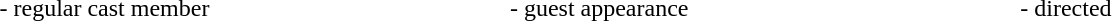<table style="width:90%">
<tr>
<td style="width:30%">  - regular cast member</td>
<td style="width:30%"> - guest appearance</td>
<td style="width:30%"> - directed</td>
<td></td>
</tr>
</table>
